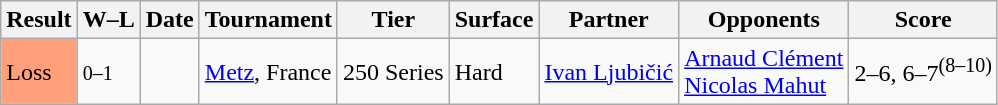<table class="sortable wikitable">
<tr>
<th>Result</th>
<th class="unsortable">W–L</th>
<th>Date</th>
<th>Tournament</th>
<th>Tier</th>
<th>Surface</th>
<th>Partner</th>
<th>Opponents</th>
<th class="unsortable">Score</th>
</tr>
<tr>
<td bgcolor=FFA07A>Loss</td>
<td><small>0–1</small></td>
<td><a href='#'></a></td>
<td><a href='#'>Metz</a>, France</td>
<td>250 Series</td>
<td>Hard</td>
<td> <a href='#'>Ivan Ljubičić</a></td>
<td> <a href='#'>Arnaud Clément</a><br> <a href='#'>Nicolas Mahut</a></td>
<td>2–6, 6–7<sup>(8–10)</sup></td>
</tr>
</table>
